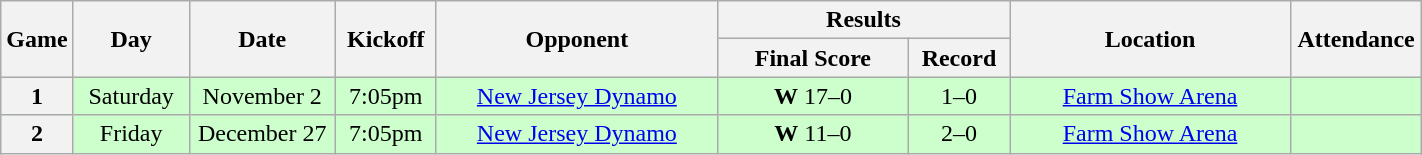<table class="wikitable">
<tr>
<th rowspan="2" width="40">Game</th>
<th rowspan="2" width="70">Day</th>
<th rowspan="2" width="90">Date</th>
<th rowspan="2" width="60">Kickoff</th>
<th rowspan="2" width="180">Opponent</th>
<th colspan="2" width="180">Results</th>
<th rowspan="2" width="180">Location</th>
<th rowspan="2" width="80">Attendance</th>
</tr>
<tr>
<th width="120">Final Score</th>
<th width="60">Record</th>
</tr>
<tr align="center" bgcolor="#CCFFCC">
<th>1</th>
<td>Saturday</td>
<td>November 2</td>
<td>7:05pm</td>
<td><a href='#'>New Jersey Dynamo</a></td>
<td><strong>W</strong> 17–0</td>
<td>1–0</td>
<td><a href='#'>Farm Show Arena</a></td>
<td></td>
</tr>
<tr align="center" bgcolor="#CCFFCC">
<th>2</th>
<td>Friday</td>
<td>December 27</td>
<td>7:05pm</td>
<td><a href='#'>New Jersey Dynamo</a></td>
<td><strong>W</strong> 11–0</td>
<td>2–0</td>
<td><a href='#'>Farm Show Arena</a></td>
<td></td>
</tr>
</table>
